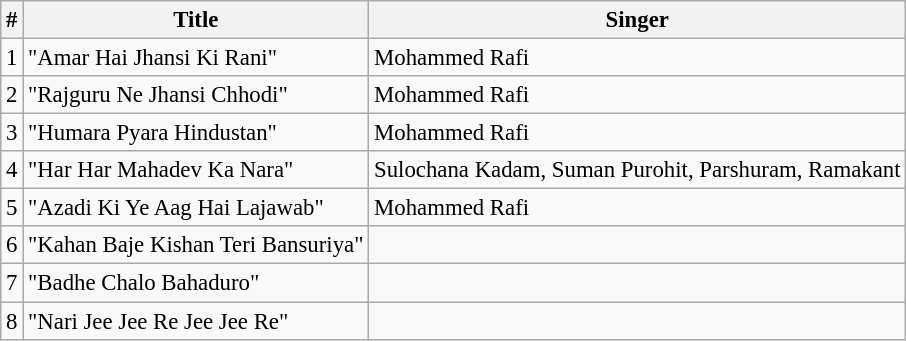<table class="wikitable" style="font-size:95%;">
<tr>
<th>#</th>
<th>Title</th>
<th>Singer</th>
</tr>
<tr>
<td>1</td>
<td>"Amar Hai Jhansi Ki Rani"</td>
<td>Mohammed Rafi</td>
</tr>
<tr>
<td>2</td>
<td>"Rajguru Ne Jhansi Chhodi"</td>
<td>Mohammed Rafi</td>
</tr>
<tr>
<td>3</td>
<td>"Humara Pyara Hindustan"</td>
<td>Mohammed Rafi</td>
</tr>
<tr>
<td>4</td>
<td>"Har Har Mahadev Ka Nara"</td>
<td>Sulochana Kadam, Suman Purohit, Parshuram, Ramakant</td>
</tr>
<tr>
<td>5</td>
<td>"Azadi Ki Ye Aag Hai Lajawab"</td>
<td>Mohammed Rafi</td>
</tr>
<tr>
<td>6</td>
<td>"Kahan Baje Kishan Teri Bansuriya"</td>
<td></td>
</tr>
<tr>
<td>7</td>
<td>"Badhe Chalo Bahaduro"</td>
<td></td>
</tr>
<tr>
<td>8</td>
<td>"Nari Jee Jee Re Jee Jee Re"</td>
<td></td>
</tr>
</table>
